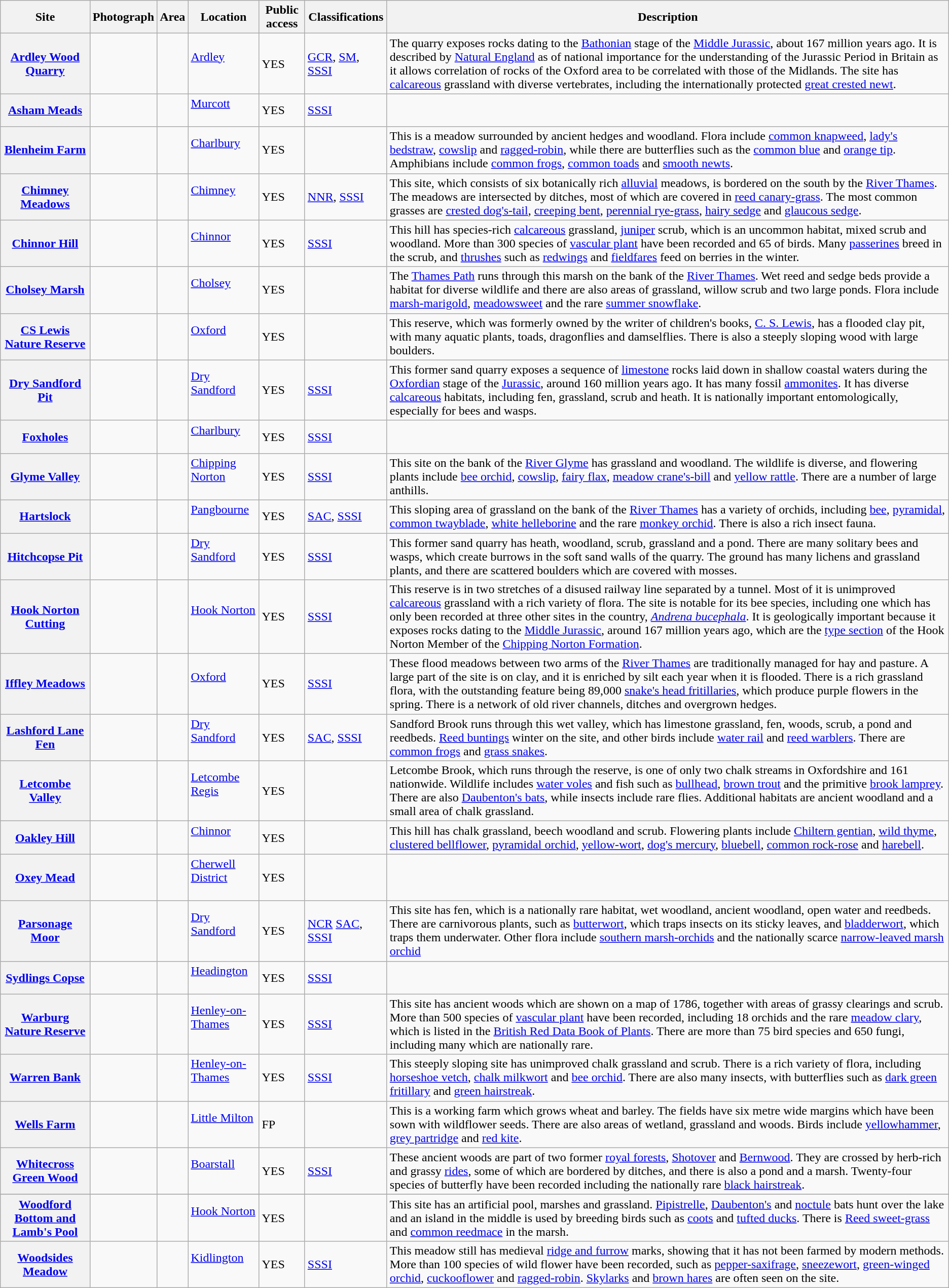<table class="wikitable sortable plainrowheaders">
<tr>
<th scope="col">Site</th>
<th scope="col" class="unsortable">Photograph</th>
<th scope="col" data-sort-type="number">Area</th>
<th scope="col">Location</th>
<th scope="col">Public access</th>
<th scope="col">Classifications</th>
<th scope="col" class="unsortable">Description</th>
</tr>
<tr>
<th scope="row"><a href='#'>Ardley Wood Quarry</a></th>
<td></td>
<td></td>
<td><a href='#'>Ardley</a><br> <br> </td>
<td>YES</td>
<td><a href='#'>GCR</a>, <a href='#'>SM</a>, <a href='#'>SSSI</a></td>
<td>The quarry exposes rocks dating to the <a href='#'>Bathonian</a> stage of the <a href='#'>Middle Jurassic</a>, about 167 million years ago. It is described by <a href='#'>Natural England</a> as of national importance for the understanding of the Jurassic Period in Britain as it allows correlation of rocks of the Oxford area to be correlated with those of the Midlands. The site has <a href='#'>calcareous</a> grassland with diverse vertebrates, including the internationally protected <a href='#'>great crested newt</a>.</td>
</tr>
<tr>
<th scope="row"><a href='#'>Asham Meads</a></th>
<td></td>
<td></td>
<td><a href='#'>Murcott</a><br> <br> </td>
<td>YES</td>
<td><a href='#'>SSSI</a></td>
<td></td>
</tr>
<tr>
<th scope="row"><a href='#'>Blenheim Farm</a></th>
<td></td>
<td></td>
<td><a href='#'>Charlbury</a><br> <br> </td>
<td>YES</td>
<td></td>
<td>This is a meadow surrounded by ancient hedges and woodland. Flora include <a href='#'>common knapweed</a>, <a href='#'>lady's bedstraw</a>, <a href='#'>cowslip</a> and <a href='#'>ragged-robin</a>, while there are butterflies such as the <a href='#'>common blue</a> and <a href='#'>orange tip</a>. Amphibians include <a href='#'>common frogs</a>, <a href='#'>common toads</a> and <a href='#'>smooth newts</a>.</td>
</tr>
<tr>
<th scope="row"><a href='#'>Chimney Meadows</a></th>
<td></td>
<td></td>
<td><a href='#'>Chimney</a><br> <br> </td>
<td>YES</td>
<td><a href='#'>NNR</a>, <a href='#'>SSSI</a></td>
<td>This site, which consists of six botanically rich <a href='#'>alluvial</a> meadows, is bordered on the south by the <a href='#'>River Thames</a>. The meadows are intersected by ditches, most of which are covered in <a href='#'>reed canary-grass</a>. The most common grasses are <a href='#'>crested dog's-tail</a>, <a href='#'>creeping bent</a>, <a href='#'>perennial rye-grass</a>, <a href='#'>hairy sedge</a> and <a href='#'>glaucous sedge</a>.</td>
</tr>
<tr>
<th scope="row"><a href='#'>Chinnor Hill</a></th>
<td></td>
<td></td>
<td><a href='#'>Chinnor</a><br> <br> </td>
<td>YES</td>
<td><a href='#'>SSSI</a></td>
<td>This hill has species-rich <a href='#'>calcareous</a> grassland, <a href='#'>juniper</a> scrub, which is an uncommon habitat, mixed scrub and woodland. More than 300 species of <a href='#'>vascular plant</a> have been recorded and 65 of birds. Many <a href='#'>passerines</a> breed in the scrub, and <a href='#'>thrushes</a> such as <a href='#'>redwings</a> and <a href='#'>fieldfares</a> feed on berries in the winter.</td>
</tr>
<tr>
<th scope="row"><a href='#'>Cholsey Marsh</a></th>
<td></td>
<td></td>
<td><a href='#'>Cholsey</a><br> <br> </td>
<td>YES</td>
<td></td>
<td>The <a href='#'>Thames Path</a> runs through this marsh on the bank of the <a href='#'>River Thames</a>. Wet reed and sedge beds provide a habitat for diverse wildlife and there are also areas of grassland, willow scrub and two large ponds. Flora include <a href='#'>marsh-marigold</a>, <a href='#'>meadowsweet</a> and the rare <a href='#'>summer snowflake</a>.</td>
</tr>
<tr>
<th scope="row"><a href='#'>CS Lewis Nature Reserve</a></th>
<td></td>
<td></td>
<td><a href='#'>Oxford</a><br> <br> </td>
<td>YES</td>
<td></td>
<td>This reserve, which was formerly owned by the writer of children's books, <a href='#'>C. S. Lewis</a>, has a flooded clay pit, with many aquatic plants, toads, dragonflies and damselflies. There is also a steeply sloping wood with large boulders.</td>
</tr>
<tr>
<th scope="row"><a href='#'>Dry Sandford Pit</a></th>
<td></td>
<td></td>
<td><a href='#'>Dry Sandford</a><br> <br> </td>
<td>YES</td>
<td><a href='#'>SSSI</a></td>
<td>This former sand quarry exposes a sequence of <a href='#'>limestone</a> rocks laid down in shallow coastal waters during the <a href='#'>Oxfordian</a> stage of the <a href='#'>Jurassic</a>, around 160 million years ago. It has many fossil <a href='#'>ammonites</a>. It has diverse <a href='#'>calcareous</a> habitats, including fen, grassland, scrub and heath. It is nationally important entomologically, especially for bees and wasps.</td>
</tr>
<tr>
<th scope="row"><a href='#'>Foxholes</a></th>
<td></td>
<td></td>
<td><a href='#'>Charlbury</a><br> <br> </td>
<td>YES</td>
<td><a href='#'>SSSI</a></td>
<td></td>
</tr>
<tr>
<th scope="row"><a href='#'>Glyme Valley</a></th>
<td></td>
<td></td>
<td><a href='#'>Chipping Norton</a><br> <br> </td>
<td>YES</td>
<td><a href='#'>SSSI</a></td>
<td>This site on the bank of the <a href='#'>River Glyme</a> has grassland and woodland. The wildlife is diverse, and flowering plants include <a href='#'>bee orchid</a>, <a href='#'>cowslip</a>, <a href='#'>fairy flax</a>, <a href='#'>meadow crane's-bill</a> and <a href='#'>yellow rattle</a>. There are a number of large anthills.</td>
</tr>
<tr>
<th scope="row"><a href='#'>Hartslock</a></th>
<td></td>
<td></td>
<td><a href='#'>Pangbourne</a><br> <br> </td>
<td>YES</td>
<td><a href='#'>SAC</a>, <a href='#'>SSSI</a></td>
<td>This sloping area of grassland on the bank of the <a href='#'>River Thames</a> has a variety of orchids, including <a href='#'>bee</a>, <a href='#'>pyramidal</a>, <a href='#'>common twayblade</a>, <a href='#'>white helleborine</a> and the rare <a href='#'>monkey orchid</a>. There is also a rich insect fauna.</td>
</tr>
<tr>
<th scope="row"><a href='#'>Hitchcopse Pit</a></th>
<td></td>
<td></td>
<td><a href='#'>Dry Sandford</a><br> <br> </td>
<td>YES</td>
<td><a href='#'>SSSI</a></td>
<td>This former sand quarry has heath, woodland, scrub, grassland and a pond. There are many solitary bees and wasps, which create burrows in the soft sand walls of the quarry. The ground has many lichens and grassland plants, and there are scattered boulders which are covered with mosses.</td>
</tr>
<tr>
<th scope="row"><a href='#'>Hook Norton Cutting</a></th>
<td></td>
<td></td>
<td><a href='#'>Hook Norton</a><br> <br> </td>
<td>YES</td>
<td><a href='#'>SSSI</a></td>
<td>This reserve is in two stretches of a disused railway line separated by a tunnel. Most of it is unimproved <a href='#'>calcareous</a> grassland with a rich variety of flora. The site is notable for its bee species, including one which has only been recorded at three other sites in the country, <em><a href='#'>Andrena bucephala</a></em>. It is geologically important because it exposes rocks dating to the <a href='#'>Middle Jurassic</a>, around 167 million years ago, which are the <a href='#'>type section</a> of the Hook Norton Member of the <a href='#'>Chipping Norton Formation</a>.</td>
</tr>
<tr>
<th scope="row"><a href='#'>Iffley Meadows</a></th>
<td></td>
<td></td>
<td><a href='#'>Oxford</a><br> <br> </td>
<td>YES</td>
<td><a href='#'>SSSI</a></td>
<td>These flood meadows between two arms of the <a href='#'>River Thames</a> are traditionally managed for hay and pasture. A large part of the site is on clay, and it is enriched by silt each year when it is flooded. There is a rich grassland flora, with the outstanding feature being 89,000 <a href='#'>snake's head fritillaries</a>, which produce purple flowers in the spring. There is a network of old river channels, ditches and overgrown hedges.</td>
</tr>
<tr>
<th scope="row"><a href='#'>Lashford Lane Fen</a></th>
<td></td>
<td></td>
<td><a href='#'>Dry Sandford</a><br> <br> </td>
<td>YES</td>
<td><a href='#'>SAC</a>, <a href='#'>SSSI</a></td>
<td>Sandford Brook runs through this wet valley, which has limestone grassland, fen, woods, scrub, a pond and reedbeds. <a href='#'>Reed buntings</a> winter on the site, and other birds include <a href='#'>water rail</a> and <a href='#'>reed warblers</a>. There are <a href='#'>common frogs</a> and <a href='#'>grass snakes</a>.</td>
</tr>
<tr>
<th scope="row"><a href='#'>Letcombe Valley</a></th>
<td></td>
<td></td>
<td><a href='#'>Letcombe Regis</a><br> <br> </td>
<td>YES</td>
<td></td>
<td>Letcombe Brook, which runs through the reserve, is one of only two chalk streams in Oxfordshire and 161 nationwide. Wildlife includes <a href='#'>water voles</a> and fish such as <a href='#'>bullhead</a>, <a href='#'>brown trout</a> and the primitive <a href='#'>brook lamprey</a>. There are also <a href='#'>Daubenton's bats</a>, while insects include rare flies. Additional habitats are ancient woodland and a small area of chalk grassland.</td>
</tr>
<tr>
<th scope="row"><a href='#'>Oakley Hill</a></th>
<td></td>
<td></td>
<td><a href='#'>Chinnor</a><br> <br> </td>
<td>YES</td>
<td></td>
<td>This hill has chalk grassland, beech woodland and scrub. Flowering plants include <a href='#'>Chiltern gentian</a>, <a href='#'>wild thyme</a>, <a href='#'>clustered bellflower</a>, <a href='#'>pyramidal orchid</a>, <a href='#'>yellow-wort</a>, <a href='#'>dog's mercury</a>, <a href='#'>bluebell</a>, <a href='#'>common rock-rose</a> and <a href='#'>harebell</a>.</td>
</tr>
<tr>
<th scope="row"><a href='#'>Oxey Mead</a></th>
<td></td>
<td></td>
<td><a href='#'>Cherwell District</a><br> <br> </td>
<td>YES</td>
<td></td>
<td></td>
</tr>
<tr>
<th scope="row"><a href='#'>Parsonage Moor</a></th>
<td></td>
<td></td>
<td><a href='#'>Dry Sandford</a><br> <br> </td>
<td>YES</td>
<td><a href='#'>NCR</a> <a href='#'>SAC</a>, <a href='#'>SSSI</a></td>
<td>This site has fen, which is a nationally rare habitat, wet woodland, ancient woodland, open water and reedbeds. There are carnivorous plants, such as <a href='#'>butterwort</a>, which traps insects on its sticky leaves, and <a href='#'>bladderwort</a>, which traps them underwater. Other flora include <a href='#'>southern marsh-orchids</a> and the nationally scarce <a href='#'>narrow-leaved marsh orchid</a></td>
</tr>
<tr>
<th scope="row"><a href='#'>Sydlings Copse</a></th>
<td></td>
<td></td>
<td><a href='#'>Headington</a><br> <br> </td>
<td>YES</td>
<td><a href='#'>SSSI</a></td>
<td></td>
</tr>
<tr>
<th scope="row"><a href='#'>Warburg Nature Reserve</a></th>
<td></td>
<td></td>
<td><a href='#'>Henley-on-Thames</a><br> <br> </td>
<td>YES</td>
<td><a href='#'>SSSI</a></td>
<td>This site has ancient woods which are shown on a map of 1786, together with areas of grassy clearings and scrub. More than 500 species of <a href='#'>vascular plant</a> have been recorded, including 18 orchids and the rare <a href='#'>meadow clary</a>, which is listed in the <a href='#'>British Red Data Book of Plants</a>. There are more than 75 bird species and 650 fungi, including many which are nationally rare.</td>
</tr>
<tr>
<th scope="row"><a href='#'>Warren Bank</a></th>
<td></td>
<td></td>
<td><a href='#'>Henley-on-Thames</a><br> <br> </td>
<td>YES</td>
<td><a href='#'>SSSI</a></td>
<td>This steeply sloping site has unimproved chalk grassland and scrub. There is a rich variety of flora, including <a href='#'>horseshoe vetch</a>, <a href='#'>chalk milkwort</a> and <a href='#'>bee orchid</a>. There are also many insects, with butterflies such as <a href='#'>dark green fritillary</a> and <a href='#'>green hairstreak</a>.</td>
</tr>
<tr>
<th scope="row"><a href='#'>Wells Farm</a></th>
<td></td>
<td></td>
<td><a href='#'>Little Milton</a><br> <br> </td>
<td>FP</td>
<td></td>
<td>This is a working farm which grows wheat and barley. The fields have six metre wide margins which have been sown with wildflower seeds. There are also areas of wetland, grassland and woods. Birds include <a href='#'>yellowhammer</a>, <a href='#'>grey partridge</a> and <a href='#'>red kite</a>.</td>
</tr>
<tr>
<th scope="row"><a href='#'>Whitecross Green Wood</a></th>
<td></td>
<td></td>
<td><a href='#'>Boarstall</a><br> <br> </td>
<td>YES</td>
<td><a href='#'>SSSI</a></td>
<td>These ancient woods are part of two former <a href='#'>royal forests</a>, <a href='#'>Shotover</a> and <a href='#'>Bernwood</a>. They are crossed by herb-rich and grassy <a href='#'>rides</a>, some of which are bordered by ditches, and there is also a pond and a marsh. Twenty-four species of butterfly have been recorded including the nationally rare <a href='#'>black hairstreak</a>.</td>
</tr>
<tr>
</tr>
<tr>
<th scope="row"><a href='#'>Woodford Bottom and Lamb's Pool</a></th>
<td></td>
<td><small> </small></td>
<td><a href='#'>Hook Norton</a><br> <br> </td>
<td>YES</td>
<td></td>
<td>This site has an artificial pool, marshes and grassland. <a href='#'>Pipistrelle</a>, <a href='#'>Daubenton's</a> and <a href='#'>noctule</a> bats hunt over the lake and an island in the middle is used by breeding birds such as <a href='#'>coots</a> and <a href='#'>tufted ducks</a>. There is <a href='#'>Reed sweet-grass</a> and <a href='#'>common reedmace</a> in the marsh.</td>
</tr>
<tr>
<th scope="row"><a href='#'>Woodsides Meadow</a></th>
<td></td>
<td><small> </small></td>
<td><a href='#'>Kidlington</a><br> <br> </td>
<td>YES</td>
<td><a href='#'>SSSI</a></td>
<td>This meadow still has medieval <a href='#'>ridge and furrow</a> marks, showing that it has not been farmed by modern methods. More than 100 species of wild flower have been recorded, such as <a href='#'>pepper-saxifrage</a>, <a href='#'>sneezewort</a>, <a href='#'>green-winged orchid</a>, <a href='#'>cuckooflower</a> and <a href='#'>ragged-robin</a>. <a href='#'>Skylarks</a> and <a href='#'>brown hares</a> are often seen on the site.</td>
</tr>
</table>
